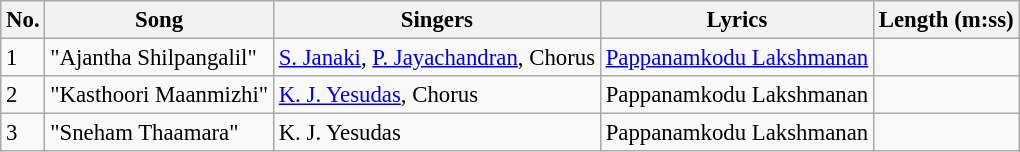<table class="wikitable" style="font-size:95%;">
<tr>
<th>No.</th>
<th>Song</th>
<th>Singers</th>
<th>Lyrics</th>
<th>Length (m:ss)</th>
</tr>
<tr>
<td>1</td>
<td>"Ajantha Shilpangalil"</td>
<td><a href='#'>S. Janaki</a>, <a href='#'>P. Jayachandran</a>, Chorus</td>
<td><a href='#'>Pappanamkodu Lakshmanan</a></td>
<td></td>
</tr>
<tr>
<td>2</td>
<td>"Kasthoori Maanmizhi"</td>
<td><a href='#'>K. J. Yesudas</a>, Chorus</td>
<td>Pappanamkodu Lakshmanan</td>
<td></td>
</tr>
<tr>
<td>3</td>
<td>"Sneham Thaamara"</td>
<td>K. J. Yesudas</td>
<td>Pappanamkodu Lakshmanan</td>
<td></td>
</tr>
</table>
